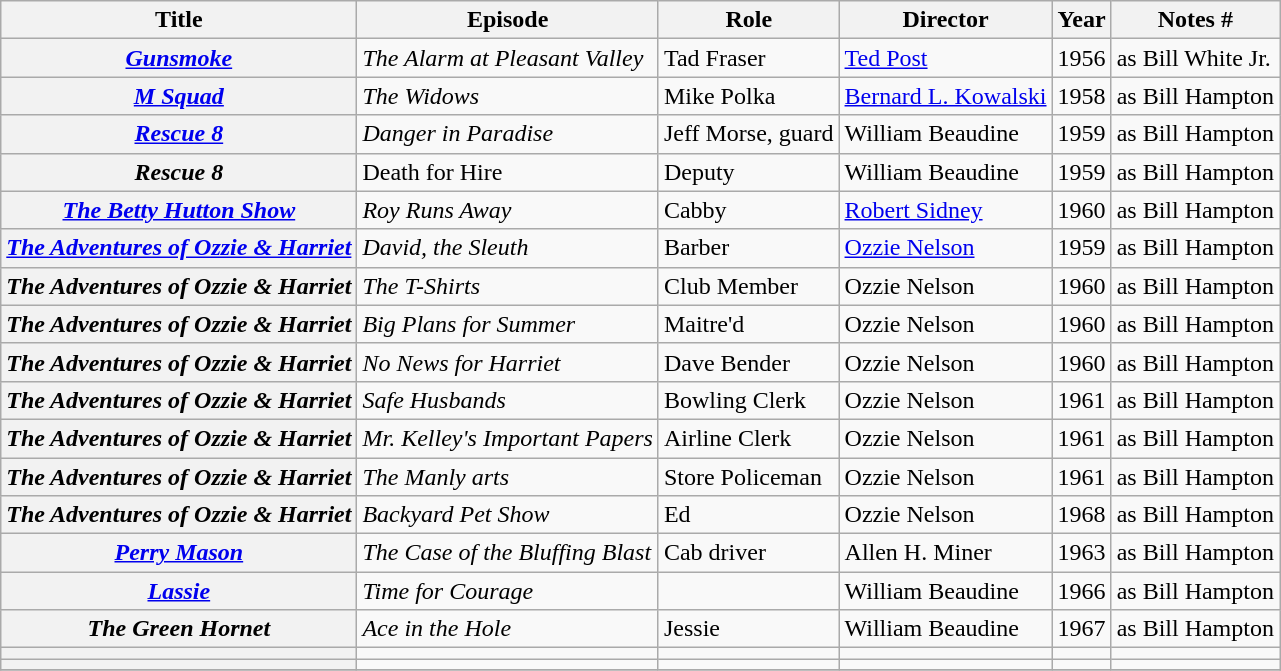<table class="wikitable plainrowheaders sortable">
<tr>
<th scope="col">Title</th>
<th scope="col">Episode</th>
<th scope="col">Role</th>
<th scope="col">Director</th>
<th scope="col">Year</th>
<th scope="col" class="unsortable">Notes #</th>
</tr>
<tr>
<th scope="row"><em><a href='#'>Gunsmoke</a></em></th>
<td><em>The Alarm at Pleasant Valley</em></td>
<td>Tad Fraser</td>
<td><a href='#'>Ted Post</a></td>
<td>1956</td>
<td>as Bill White Jr.</td>
</tr>
<tr>
<th scope="row"><em><a href='#'>M Squad</a></em></th>
<td><em>The Widows</em></td>
<td>Mike Polka</td>
<td><a href='#'>Bernard L. Kowalski</a></td>
<td>1958</td>
<td>as Bill Hampton</td>
</tr>
<tr>
<th scope="row"><em><a href='#'>Rescue 8</a></em></th>
<td><em>Danger in Paradise</em></td>
<td>Jeff Morse, guard</td>
<td>William Beaudine</td>
<td>1959</td>
<td>as Bill Hampton</td>
</tr>
<tr>
<th scope="row"><em>Rescue 8</em></th>
<td>Death for Hire</td>
<td>Deputy</td>
<td>William Beaudine</td>
<td>1959</td>
<td>as Bill Hampton</td>
</tr>
<tr>
<th scope="row"><em><a href='#'>The Betty Hutton Show</a></em></th>
<td><em>Roy Runs Away</em></td>
<td>Cabby</td>
<td><a href='#'>Robert Sidney</a></td>
<td>1960</td>
<td>as Bill Hampton</td>
</tr>
<tr>
<th scope="row"><em><a href='#'>The Adventures of Ozzie & Harriet</a></em></th>
<td><em>David, the Sleuth</em></td>
<td>Barber</td>
<td><a href='#'>Ozzie Nelson</a></td>
<td>1959</td>
<td>as Bill Hampton</td>
</tr>
<tr>
<th scope="row"><em>The Adventures of Ozzie & Harriet</em></th>
<td><em>The T-Shirts</em></td>
<td>Club Member</td>
<td>Ozzie Nelson</td>
<td>1960</td>
<td>as Bill Hampton</td>
</tr>
<tr>
<th scope="row"><em>The Adventures of Ozzie & Harriet</em></th>
<td><em>Big Plans for Summer</em></td>
<td>Maitre'd</td>
<td>Ozzie Nelson</td>
<td>1960</td>
<td>as Bill Hampton</td>
</tr>
<tr>
<th scope="row"><em>The Adventures of Ozzie & Harriet</em></th>
<td><em>No News for Harriet</em></td>
<td>Dave Bender</td>
<td>Ozzie Nelson</td>
<td>1960</td>
<td>as Bill Hampton</td>
</tr>
<tr>
<th scope="row"><em>The Adventures of Ozzie & Harriet</em></th>
<td><em>Safe Husbands</em></td>
<td>Bowling Clerk</td>
<td>Ozzie Nelson</td>
<td>1961</td>
<td>as Bill Hampton</td>
</tr>
<tr>
<th scope="row"><em>The Adventures of Ozzie & Harriet</em></th>
<td><em> Mr. Kelley's Important Papers</em></td>
<td>Airline Clerk</td>
<td>Ozzie Nelson</td>
<td>1961</td>
<td>as Bill Hampton</td>
</tr>
<tr>
<th scope="row"><em>The Adventures of Ozzie & Harriet</em></th>
<td><em>The Manly arts</em></td>
<td>Store Policeman</td>
<td>Ozzie Nelson</td>
<td>1961</td>
<td>as Bill Hampton</td>
</tr>
<tr>
<th scope="row"><em>The Adventures of Ozzie & Harriet</em></th>
<td><em>Backyard Pet Show</em></td>
<td>Ed</td>
<td>Ozzie Nelson</td>
<td>1968</td>
<td>as Bill Hampton</td>
</tr>
<tr>
<th scope="row"><em><a href='#'>Perry Mason</a></em></th>
<td><em>The Case of the Bluffing Blast </em></td>
<td>Cab driver</td>
<td>Allen H. Miner</td>
<td>1963</td>
<td>as Bill Hampton</td>
</tr>
<tr>
<th scope="row"><em><a href='#'>Lassie</a></em></th>
<td><em>Time for Courage</em></td>
<td></td>
<td>William Beaudine</td>
<td>1966</td>
<td>as Bill Hampton</td>
</tr>
<tr>
<th scope="row"><em>The Green Hornet </em></th>
<td><em>Ace in the Hole </em></td>
<td>Jessie</td>
<td>William Beaudine</td>
<td>1967</td>
<td>as Bill Hampton</td>
</tr>
<tr>
<th scope="row"></th>
<td></td>
<td></td>
<td></td>
<td></td>
<td></td>
</tr>
<tr>
<th scope="row"></th>
<td></td>
<td></td>
<td></td>
<td></td>
<td></td>
</tr>
<tr>
</tr>
</table>
